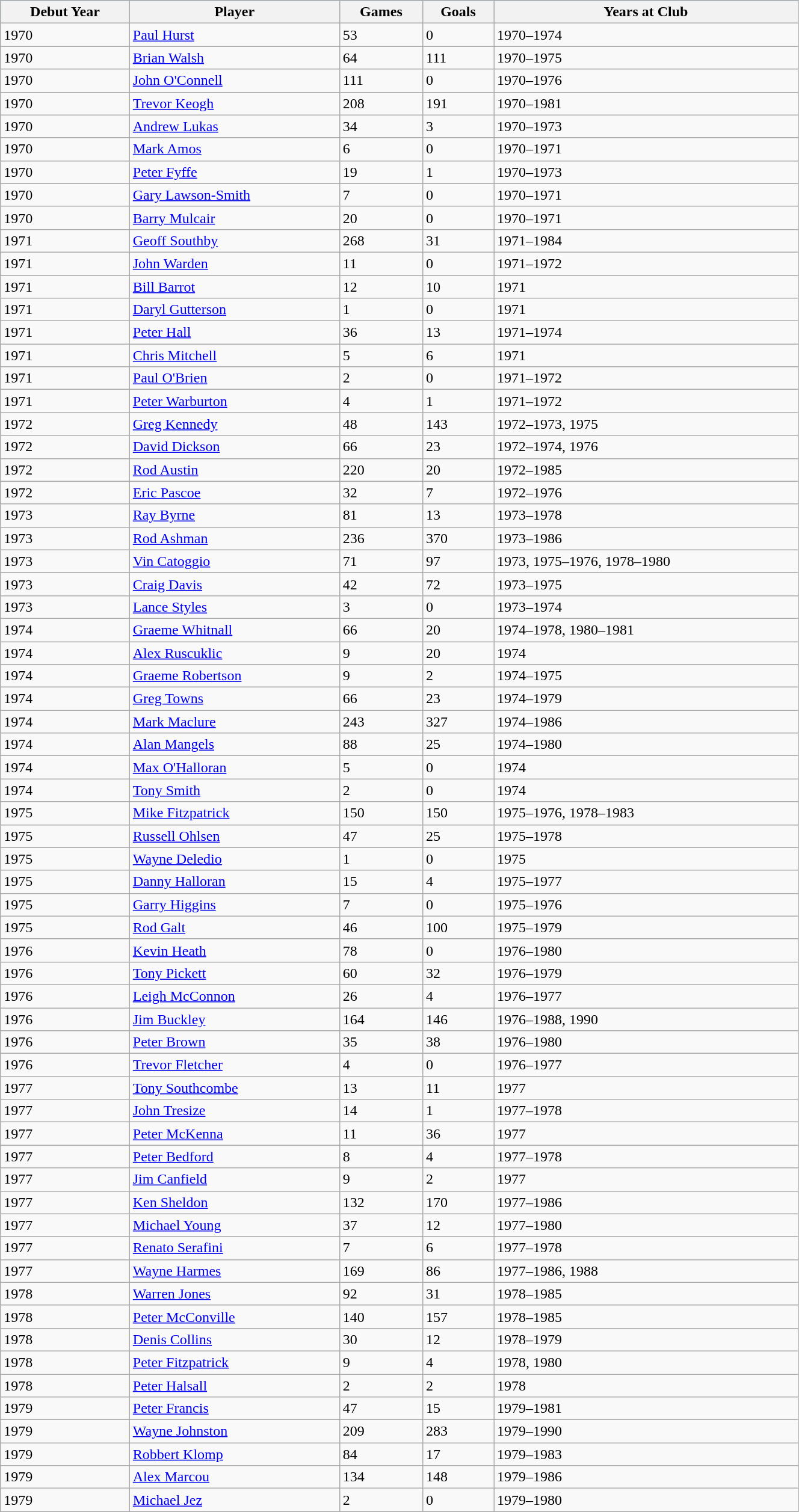<table class="wikitable" style="width:70%;">
<tr style="background:#87cefa;">
<th>Debut Year</th>
<th>Player</th>
<th>Games</th>
<th>Goals</th>
<th>Years at Club</th>
</tr>
<tr>
<td>1970</td>
<td><a href='#'>Paul Hurst</a></td>
<td>53</td>
<td>0</td>
<td>1970–1974</td>
</tr>
<tr>
<td>1970</td>
<td><a href='#'>Brian Walsh</a></td>
<td>64</td>
<td>111</td>
<td>1970–1975</td>
</tr>
<tr>
<td>1970</td>
<td><a href='#'>John O'Connell</a></td>
<td>111</td>
<td>0</td>
<td>1970–1976</td>
</tr>
<tr>
<td>1970</td>
<td><a href='#'>Trevor Keogh</a></td>
<td>208</td>
<td>191</td>
<td>1970–1981</td>
</tr>
<tr>
<td>1970</td>
<td><a href='#'>Andrew Lukas</a></td>
<td>34</td>
<td>3</td>
<td>1970–1973</td>
</tr>
<tr>
<td>1970</td>
<td><a href='#'>Mark Amos</a></td>
<td>6</td>
<td>0</td>
<td>1970–1971</td>
</tr>
<tr>
<td>1970</td>
<td><a href='#'>Peter Fyffe</a></td>
<td>19</td>
<td>1</td>
<td>1970–1973</td>
</tr>
<tr>
<td>1970</td>
<td><a href='#'>Gary Lawson-Smith</a></td>
<td>7</td>
<td>0</td>
<td>1970–1971</td>
</tr>
<tr>
<td>1970</td>
<td><a href='#'>Barry Mulcair</a></td>
<td>20</td>
<td>0</td>
<td>1970–1971</td>
</tr>
<tr>
<td>1971</td>
<td><a href='#'>Geoff Southby</a></td>
<td>268</td>
<td>31</td>
<td>1971–1984</td>
</tr>
<tr>
<td>1971</td>
<td><a href='#'>John Warden</a></td>
<td>11</td>
<td>0</td>
<td>1971–1972</td>
</tr>
<tr>
<td>1971</td>
<td><a href='#'>Bill Barrot</a></td>
<td>12</td>
<td>10</td>
<td>1971</td>
</tr>
<tr>
<td>1971</td>
<td><a href='#'>Daryl Gutterson</a></td>
<td>1</td>
<td>0</td>
<td>1971</td>
</tr>
<tr>
<td>1971</td>
<td><a href='#'>Peter Hall</a></td>
<td>36</td>
<td>13</td>
<td>1971–1974</td>
</tr>
<tr>
<td>1971</td>
<td><a href='#'>Chris Mitchell</a></td>
<td>5</td>
<td>6</td>
<td>1971</td>
</tr>
<tr>
<td>1971</td>
<td><a href='#'>Paul O'Brien</a></td>
<td>2</td>
<td>0</td>
<td>1971–1972</td>
</tr>
<tr>
<td>1971</td>
<td><a href='#'>Peter Warburton</a></td>
<td>4</td>
<td>1</td>
<td>1971–1972</td>
</tr>
<tr>
<td>1972</td>
<td><a href='#'>Greg Kennedy</a></td>
<td>48</td>
<td>143</td>
<td>1972–1973, 1975</td>
</tr>
<tr>
<td>1972</td>
<td><a href='#'>David Dickson</a></td>
<td>66</td>
<td>23</td>
<td>1972–1974, 1976</td>
</tr>
<tr>
<td>1972</td>
<td><a href='#'>Rod Austin</a></td>
<td>220</td>
<td>20</td>
<td>1972–1985</td>
</tr>
<tr>
<td>1972</td>
<td><a href='#'>Eric Pascoe</a></td>
<td>32</td>
<td>7</td>
<td>1972–1976</td>
</tr>
<tr>
<td>1973</td>
<td><a href='#'>Ray Byrne</a></td>
<td>81</td>
<td>13</td>
<td>1973–1978</td>
</tr>
<tr>
<td>1973</td>
<td><a href='#'>Rod Ashman</a></td>
<td>236</td>
<td>370</td>
<td>1973–1986</td>
</tr>
<tr>
<td>1973</td>
<td><a href='#'>Vin Catoggio</a></td>
<td>71</td>
<td>97</td>
<td>1973, 1975–1976, 1978–1980</td>
</tr>
<tr>
<td>1973</td>
<td><a href='#'>Craig Davis</a></td>
<td>42</td>
<td>72</td>
<td>1973–1975</td>
</tr>
<tr>
<td>1973</td>
<td><a href='#'>Lance Styles</a></td>
<td>3</td>
<td>0</td>
<td>1973–1974</td>
</tr>
<tr>
<td>1974</td>
<td><a href='#'>Graeme Whitnall</a></td>
<td>66</td>
<td>20</td>
<td>1974–1978, 1980–1981</td>
</tr>
<tr>
<td>1974</td>
<td><a href='#'>Alex Ruscuklic</a></td>
<td>9</td>
<td>20</td>
<td>1974</td>
</tr>
<tr>
<td>1974</td>
<td><a href='#'>Graeme Robertson</a></td>
<td>9</td>
<td>2</td>
<td>1974–1975</td>
</tr>
<tr>
<td>1974</td>
<td><a href='#'>Greg Towns</a></td>
<td>66</td>
<td>23</td>
<td>1974–1979</td>
</tr>
<tr>
<td>1974</td>
<td><a href='#'>Mark Maclure</a></td>
<td>243</td>
<td>327</td>
<td>1974–1986</td>
</tr>
<tr>
<td>1974</td>
<td><a href='#'>Alan Mangels</a></td>
<td>88</td>
<td>25</td>
<td>1974–1980</td>
</tr>
<tr>
<td>1974</td>
<td><a href='#'>Max O'Halloran</a></td>
<td>5</td>
<td>0</td>
<td>1974</td>
</tr>
<tr>
<td>1974</td>
<td><a href='#'>Tony Smith</a></td>
<td>2</td>
<td>0</td>
<td>1974</td>
</tr>
<tr>
<td>1975</td>
<td><a href='#'>Mike Fitzpatrick</a></td>
<td>150</td>
<td>150</td>
<td>1975–1976, 1978–1983</td>
</tr>
<tr>
<td>1975</td>
<td><a href='#'>Russell Ohlsen</a></td>
<td>47</td>
<td>25</td>
<td>1975–1978</td>
</tr>
<tr>
<td>1975</td>
<td><a href='#'>Wayne Deledio</a></td>
<td>1</td>
<td>0</td>
<td>1975</td>
</tr>
<tr>
<td>1975</td>
<td><a href='#'>Danny Halloran</a></td>
<td>15</td>
<td>4</td>
<td>1975–1977</td>
</tr>
<tr>
<td>1975</td>
<td><a href='#'>Garry Higgins</a></td>
<td>7</td>
<td>0</td>
<td>1975–1976</td>
</tr>
<tr>
<td>1975</td>
<td><a href='#'>Rod Galt</a></td>
<td>46</td>
<td>100</td>
<td>1975–1979</td>
</tr>
<tr>
<td>1976</td>
<td><a href='#'>Kevin Heath</a></td>
<td>78</td>
<td>0</td>
<td>1976–1980</td>
</tr>
<tr>
<td>1976</td>
<td><a href='#'>Tony Pickett</a></td>
<td>60</td>
<td>32</td>
<td>1976–1979</td>
</tr>
<tr>
<td>1976</td>
<td><a href='#'>Leigh McConnon</a></td>
<td>26</td>
<td>4</td>
<td>1976–1977</td>
</tr>
<tr>
<td>1976</td>
<td><a href='#'>Jim Buckley</a></td>
<td>164</td>
<td>146</td>
<td>1976–1988, 1990</td>
</tr>
<tr>
<td>1976</td>
<td><a href='#'>Peter Brown</a></td>
<td>35</td>
<td>38</td>
<td>1976–1980</td>
</tr>
<tr>
<td>1976</td>
<td><a href='#'>Trevor Fletcher</a></td>
<td>4</td>
<td>0</td>
<td>1976–1977</td>
</tr>
<tr>
<td>1977</td>
<td><a href='#'>Tony Southcombe</a></td>
<td>13</td>
<td>11</td>
<td>1977</td>
</tr>
<tr>
<td>1977</td>
<td><a href='#'>John Tresize</a></td>
<td>14</td>
<td>1</td>
<td>1977–1978</td>
</tr>
<tr>
<td>1977</td>
<td><a href='#'>Peter McKenna</a></td>
<td>11</td>
<td>36</td>
<td>1977</td>
</tr>
<tr>
<td>1977</td>
<td><a href='#'>Peter Bedford</a></td>
<td>8</td>
<td>4</td>
<td>1977–1978</td>
</tr>
<tr>
<td>1977</td>
<td><a href='#'>Jim Canfield</a></td>
<td>9</td>
<td>2</td>
<td>1977</td>
</tr>
<tr>
<td>1977</td>
<td><a href='#'>Ken Sheldon</a></td>
<td>132</td>
<td>170</td>
<td>1977–1986</td>
</tr>
<tr>
<td>1977</td>
<td><a href='#'>Michael Young</a></td>
<td>37</td>
<td>12</td>
<td>1977–1980</td>
</tr>
<tr>
<td>1977</td>
<td><a href='#'>Renato Serafini</a></td>
<td>7</td>
<td>6</td>
<td>1977–1978</td>
</tr>
<tr>
<td>1977</td>
<td><a href='#'>Wayne Harmes</a></td>
<td>169</td>
<td>86</td>
<td>1977–1986, 1988</td>
</tr>
<tr>
<td>1978</td>
<td><a href='#'>Warren Jones</a></td>
<td>92</td>
<td>31</td>
<td>1978–1985</td>
</tr>
<tr>
<td>1978</td>
<td><a href='#'>Peter McConville</a></td>
<td>140</td>
<td>157</td>
<td>1978–1985</td>
</tr>
<tr>
<td>1978</td>
<td><a href='#'>Denis Collins</a></td>
<td>30</td>
<td>12</td>
<td>1978–1979</td>
</tr>
<tr>
<td>1978</td>
<td><a href='#'>Peter Fitzpatrick</a></td>
<td>9</td>
<td>4</td>
<td>1978, 1980</td>
</tr>
<tr>
<td>1978</td>
<td><a href='#'>Peter Halsall</a></td>
<td>2</td>
<td>2</td>
<td>1978</td>
</tr>
<tr>
<td>1979</td>
<td><a href='#'>Peter Francis</a></td>
<td>47</td>
<td>15</td>
<td>1979–1981</td>
</tr>
<tr>
<td>1979</td>
<td><a href='#'>Wayne Johnston</a></td>
<td>209</td>
<td>283</td>
<td>1979–1990</td>
</tr>
<tr>
<td>1979</td>
<td><a href='#'>Robbert Klomp</a></td>
<td>84</td>
<td>17</td>
<td>1979–1983</td>
</tr>
<tr>
<td>1979</td>
<td><a href='#'>Alex Marcou</a></td>
<td>134</td>
<td>148</td>
<td>1979–1986</td>
</tr>
<tr>
<td>1979</td>
<td><a href='#'>Michael Jez</a></td>
<td>2</td>
<td>0</td>
<td>1979–1980</td>
</tr>
</table>
